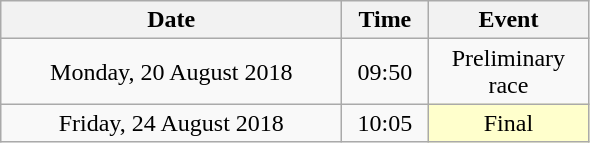<table class = "wikitable" style="text-align:center;">
<tr>
<th width=220>Date</th>
<th width=50>Time</th>
<th width=100>Event</th>
</tr>
<tr>
<td>Monday, 20 August 2018</td>
<td>09:50</td>
<td>Preliminary race</td>
</tr>
<tr>
<td>Friday, 24 August 2018</td>
<td>10:05</td>
<td bgcolor=ffffcc>Final</td>
</tr>
</table>
